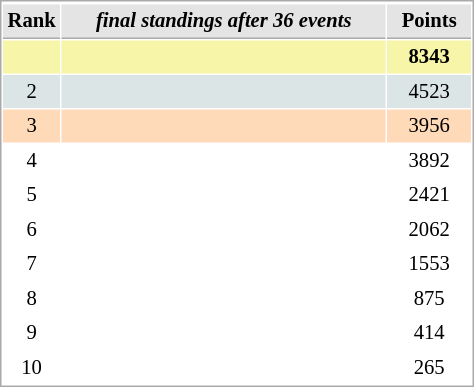<table cellspacing="1" cellpadding="3" style="border:1px solid #AAAAAA;font-size:86%">
<tr style="background-color: #E4E4E4;">
</tr>
<tr style="background-color: #E4E4E4;">
<th style="border-bottom:1px solid #AAAAAA; width: 10px;">Rank</th>
<th style="border-bottom:1px solid #AAAAAA; width: 210px;"><em>final standings after 36 events</em></th>
<th style="border-bottom:1px solid #AAAAAA; width: 50px;">Points</th>
</tr>
<tr style="background:#f7f6a8;">
<td align=center></td>
<td><strong></strong> </td>
<td align=center><strong>8343</strong></td>
</tr>
<tr style="background:#dce5e5;">
<td align=center>2</td>
<td></td>
<td align=center>4523</td>
</tr>
<tr style="background:#ffdab9;">
<td align=center>3</td>
<td></td>
<td align=center>3956</td>
</tr>
<tr>
<td align=center>4</td>
<td></td>
<td align=center>3892</td>
</tr>
<tr>
<td align=center>5</td>
<td></td>
<td align=center>2421</td>
</tr>
<tr>
<td align=center>6</td>
<td></td>
<td align=center>2062</td>
</tr>
<tr>
<td align=center>7</td>
<td>  </td>
<td align=center>1553</td>
</tr>
<tr>
<td align=center>8</td>
<td></td>
<td align=center>875</td>
</tr>
<tr>
<td align=center>9</td>
<td></td>
<td align=center>414</td>
</tr>
<tr>
<td align=center>10</td>
<td></td>
<td align=center>265</td>
</tr>
</table>
